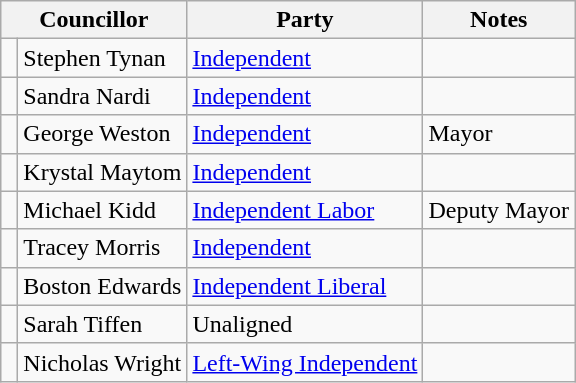<table class="wikitable">
<tr>
<th colspan="2">Councillor</th>
<th>Party</th>
<th>Notes</th>
</tr>
<tr>
<td> </td>
<td>Stephen Tynan</td>
<td><a href='#'>Independent</a></td>
<td></td>
</tr>
<tr>
<td> </td>
<td>Sandra Nardi</td>
<td><a href='#'>Independent</a></td>
<td></td>
</tr>
<tr>
<td> </td>
<td>George Weston</td>
<td><a href='#'>Independent</a></td>
<td>Mayor</td>
</tr>
<tr>
<td> </td>
<td>Krystal Maytom</td>
<td><a href='#'>Independent</a></td>
<td></td>
</tr>
<tr>
<td> </td>
<td>Michael Kidd</td>
<td><a href='#'>Independent Labor</a></td>
<td>Deputy Mayor</td>
</tr>
<tr>
<td> </td>
<td>Tracey Morris</td>
<td><a href='#'>Independent</a></td>
<td></td>
</tr>
<tr>
<td> </td>
<td>Boston Edwards</td>
<td><a href='#'>Independent Liberal</a></td>
<td></td>
</tr>
<tr>
<td> </td>
<td>Sarah Tiffen</td>
<td>Unaligned</td>
<td></td>
</tr>
<tr>
<td> </td>
<td>Nicholas Wright</td>
<td><a href='#'>Left-Wing Independent</a></td>
<td></td>
</tr>
</table>
